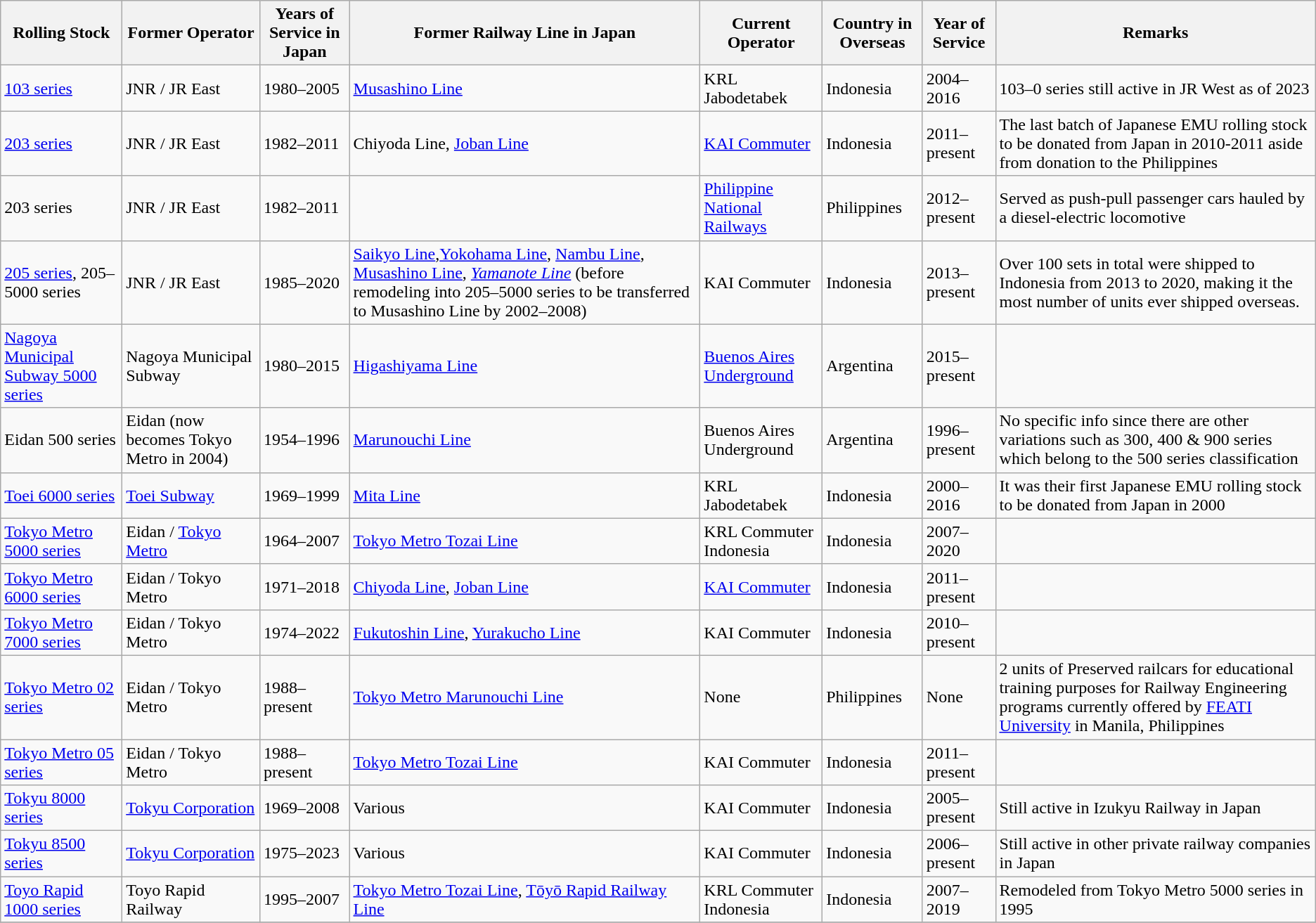<table class="wikitable">
<tr>
<th>Rolling Stock</th>
<th>Former Operator</th>
<th>Years of Service in Japan</th>
<th>Former Railway Line in Japan</th>
<th>Current Operator</th>
<th>Country in Overseas</th>
<th>Year of Service</th>
<th>Remarks</th>
</tr>
<tr>
<td><a href='#'>103 series</a></td>
<td>JNR / JR East</td>
<td>1980–2005</td>
<td><a href='#'>Musashino Line</a></td>
<td>KRL Jabodetabek</td>
<td>Indonesia</td>
<td>2004–2016</td>
<td>103–0 series still active in JR West as of 2023</td>
</tr>
<tr>
<td><a href='#'>203 series</a></td>
<td>JNR / JR East</td>
<td>1982–2011</td>
<td>Chiyoda Line, <a href='#'>Joban Line</a></td>
<td><a href='#'>KAI Commuter</a></td>
<td>Indonesia</td>
<td>2011–present</td>
<td>The last batch of Japanese EMU rolling stock to be donated from Japan in 2010-2011 aside from donation to the Philippines</td>
</tr>
<tr>
<td>203 series</td>
<td>JNR / JR East</td>
<td>1982–2011</td>
<td></td>
<td><a href='#'>Philippine National Railways</a></td>
<td>Philippines</td>
<td>2012–present</td>
<td>Served as push-pull passenger cars hauled by a diesel-electric locomotive</td>
</tr>
<tr>
<td><a href='#'>205 series</a>, 205–5000 series</td>
<td>JNR / JR East</td>
<td>1985–2020</td>
<td><a href='#'>Saikyo Line</a>,<a href='#'>Yokohama Line</a>, <a href='#'>Nambu Line</a>, <a href='#'>Musashino Line</a>, <em><a href='#'>Yamanote Line</a></em> (before remodeling into 205–5000 series to be transferred to Musashino Line by 2002–2008)</td>
<td>KAI Commuter</td>
<td>Indonesia</td>
<td>2013–present</td>
<td>Over 100 sets in total were shipped to Indonesia from 2013 to 2020, making it the most number of units ever shipped overseas.</td>
</tr>
<tr>
<td><a href='#'>Nagoya Municipal Subway 5000 series</a></td>
<td>Nagoya Municipal Subway</td>
<td>1980–2015</td>
<td><a href='#'>Higashiyama Line</a></td>
<td><a href='#'>Buenos Aires Underground</a></td>
<td>Argentina</td>
<td>2015–present</td>
<td></td>
</tr>
<tr>
<td>Eidan 500 series</td>
<td>Eidan (now becomes Tokyo Metro in 2004)</td>
<td>1954–1996</td>
<td><a href='#'>Marunouchi Line</a></td>
<td>Buenos Aires Underground</td>
<td>Argentina</td>
<td>1996–present</td>
<td>No specific info since there are other variations such as 300, 400 & 900 series which belong to the 500 series classification</td>
</tr>
<tr>
<td><a href='#'>Toei 6000 series</a></td>
<td><a href='#'>Toei Subway</a></td>
<td>1969–1999</td>
<td><a href='#'>Mita Line</a></td>
<td>KRL Jabodetabek</td>
<td>Indonesia</td>
<td>2000–2016</td>
<td>It was their first Japanese EMU rolling stock to be donated from Japan in 2000</td>
</tr>
<tr>
<td><a href='#'>Tokyo Metro 5000 series</a></td>
<td>Eidan / <a href='#'>Tokyo Metro</a></td>
<td>1964–2007</td>
<td><a href='#'>Tokyo Metro Tozai Line</a></td>
<td>KRL Commuter Indonesia</td>
<td>Indonesia</td>
<td>2007–2020</td>
<td></td>
</tr>
<tr>
<td><a href='#'>Tokyo Metro 6000 series</a></td>
<td>Eidan / Tokyo Metro</td>
<td>1971–2018</td>
<td><a href='#'>Chiyoda Line</a>, <a href='#'>Joban Line</a></td>
<td><a href='#'>KAI Commuter</a></td>
<td>Indonesia</td>
<td>2011–present</td>
<td></td>
</tr>
<tr>
<td><a href='#'>Tokyo Metro 7000 series</a></td>
<td>Eidan / Tokyo Metro</td>
<td>1974–2022</td>
<td><a href='#'>Fukutoshin Line</a>, <a href='#'>Yurakucho Line</a></td>
<td>KAI Commuter</td>
<td>Indonesia</td>
<td>2010–present</td>
<td></td>
</tr>
<tr>
<td><a href='#'>Tokyo Metro 02 series</a></td>
<td>Eidan / Tokyo Metro</td>
<td>1988–present</td>
<td><a href='#'>Tokyo Metro Marunouchi Line</a></td>
<td>None</td>
<td>Philippines</td>
<td>None</td>
<td>2 units of Preserved railcars for educational training purposes for Railway Engineering programs currently offered by <a href='#'>FEATI University</a> in Manila, Philippines</td>
</tr>
<tr>
<td><a href='#'>Tokyo Metro 05 series</a></td>
<td>Eidan / Tokyo Metro</td>
<td>1988–present</td>
<td><a href='#'>Tokyo Metro Tozai Line</a></td>
<td>KAI Commuter</td>
<td>Indonesia</td>
<td>2011–present</td>
<td></td>
</tr>
<tr>
<td><a href='#'>Tokyu 8000 series</a></td>
<td><a href='#'>Tokyu Corporation</a></td>
<td>1969–2008</td>
<td>Various</td>
<td>KAI Commuter</td>
<td>Indonesia</td>
<td>2005–present</td>
<td>Still active in Izukyu Railway in Japan</td>
</tr>
<tr>
<td><a href='#'>Tokyu 8500 series</a></td>
<td><a href='#'>Tokyu Corporation</a></td>
<td>1975–2023</td>
<td>Various</td>
<td>KAI Commuter</td>
<td>Indonesia</td>
<td>2006–present</td>
<td>Still active in other private railway companies in Japan</td>
</tr>
<tr>
<td><a href='#'>Toyo Rapid 1000 series</a></td>
<td>Toyo Rapid Railway</td>
<td>1995–2007</td>
<td><a href='#'>Tokyo Metro Tozai Line</a>, <a href='#'>Tōyō Rapid Railway Line</a></td>
<td>KRL Commuter Indonesia</td>
<td>Indonesia</td>
<td>2007–2019</td>
<td>Remodeled from Tokyo Metro 5000 series in 1995</td>
</tr>
<tr>
</tr>
</table>
